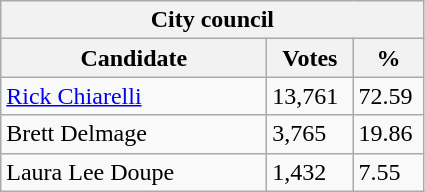<table class="wikitable">
<tr>
<th colspan="3">City council</th>
</tr>
<tr>
<th style="width: 170px">Candidate</th>
<th style="width: 50px">Votes</th>
<th style="width: 40px">%</th>
</tr>
<tr>
<td><a href='#'>Rick Chiarelli</a></td>
<td>13,761</td>
<td>72.59</td>
</tr>
<tr>
<td>Brett Delmage</td>
<td>3,765</td>
<td>19.86</td>
</tr>
<tr>
<td>Laura Lee Doupe</td>
<td>1,432</td>
<td>7.55</td>
</tr>
</table>
